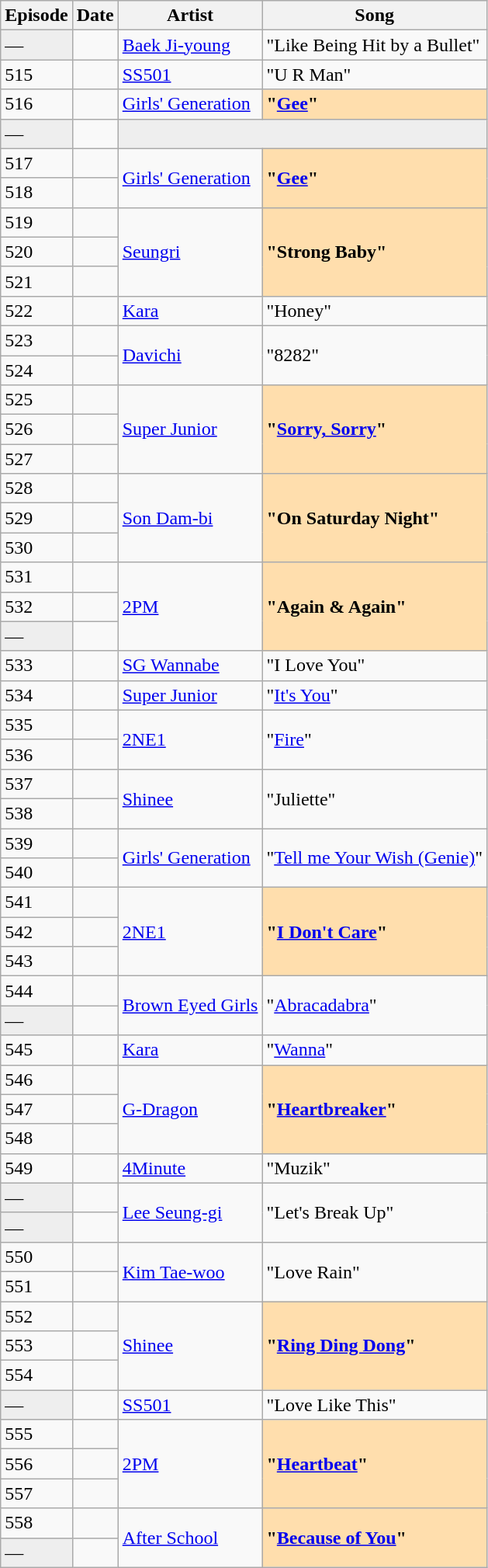<table class="sortable wikitable">
<tr>
<th>Episode</th>
<th>Date</th>
<th>Artist</th>
<th>Song</th>
</tr>
<tr>
<td style="background:#eee;">—</td>
<td></td>
<td><a href='#'>Baek Ji-young</a></td>
<td>"Like Being Hit by a Bullet"</td>
</tr>
<tr>
<td>515</td>
<td></td>
<td><a href='#'>SS501</a></td>
<td>"U R Man"</td>
</tr>
<tr>
<td>516</td>
<td></td>
<td><a href='#'>Girls' Generation</a></td>
<td style="font-weight: bold; background: navajowhite;">"<a href='#'>Gee</a>"</td>
</tr>
<tr>
<td style="background:#eee;">—</td>
<td></td>
<td colspan="3" style="background:#eee;"></td>
</tr>
<tr>
<td>517</td>
<td></td>
<td rowspan="2"><a href='#'>Girls' Generation</a></td>
<td rowspan="2" style="font-weight: bold; background: navajowhite;">"<a href='#'>Gee</a>"</td>
</tr>
<tr>
<td>518</td>
<td></td>
</tr>
<tr>
<td>519</td>
<td></td>
<td rowspan="3"><a href='#'>Seungri</a></td>
<td rowspan="3" style="font-weight: bold; background: navajowhite;">"Strong Baby"</td>
</tr>
<tr>
<td>520</td>
<td></td>
</tr>
<tr>
<td>521</td>
<td></td>
</tr>
<tr>
<td>522</td>
<td></td>
<td><a href='#'>Kara</a></td>
<td>"Honey"</td>
</tr>
<tr>
<td>523</td>
<td></td>
<td rowspan="2"><a href='#'>Davichi</a></td>
<td rowspan="2">"8282"</td>
</tr>
<tr>
<td>524</td>
<td></td>
</tr>
<tr>
<td>525</td>
<td></td>
<td rowspan="3"><a href='#'>Super Junior</a></td>
<td rowspan="3" style="font-weight: bold; background: navajowhite;">"<a href='#'>Sorry, Sorry</a>"</td>
</tr>
<tr>
<td>526</td>
<td></td>
</tr>
<tr>
<td>527</td>
<td></td>
</tr>
<tr>
<td>528</td>
<td></td>
<td rowspan="3"><a href='#'>Son Dam-bi</a></td>
<td rowspan="3" style="font-weight: bold; background: navajowhite;">"On Saturday Night"</td>
</tr>
<tr>
<td>529</td>
<td></td>
</tr>
<tr>
<td>530</td>
<td></td>
</tr>
<tr>
<td>531</td>
<td></td>
<td rowspan="3"><a href='#'>2PM</a></td>
<td rowspan="3" style="font-weight: bold; background: navajowhite;">"Again & Again"</td>
</tr>
<tr>
<td>532</td>
<td></td>
</tr>
<tr>
<td style="background:#eee;">—</td>
<td></td>
</tr>
<tr>
<td>533</td>
<td></td>
<td><a href='#'>SG Wannabe</a></td>
<td>"I Love You"</td>
</tr>
<tr>
<td>534</td>
<td></td>
<td><a href='#'>Super Junior</a></td>
<td>"<a href='#'>It's You</a>"</td>
</tr>
<tr>
<td>535</td>
<td></td>
<td rowspan="2"><a href='#'>2NE1</a></td>
<td rowspan="2">"<a href='#'>Fire</a>"</td>
</tr>
<tr>
<td>536</td>
<td></td>
</tr>
<tr>
<td>537</td>
<td></td>
<td rowspan="2"><a href='#'>Shinee</a></td>
<td rowspan="2">"Juliette"</td>
</tr>
<tr>
<td>538</td>
<td></td>
</tr>
<tr>
<td>539</td>
<td></td>
<td rowspan="2"><a href='#'>Girls' Generation</a></td>
<td rowspan="2">"<a href='#'>Tell me Your Wish (Genie)</a>"</td>
</tr>
<tr>
<td>540</td>
<td></td>
</tr>
<tr>
<td>541</td>
<td></td>
<td rowspan="3"><a href='#'>2NE1</a></td>
<td rowspan="3" style="font-weight: bold; background: navajowhite;">"<a href='#'>I Don't Care</a>"</td>
</tr>
<tr>
<td>542</td>
<td></td>
</tr>
<tr>
<td>543</td>
<td></td>
</tr>
<tr>
<td>544</td>
<td></td>
<td rowspan="2"><a href='#'>Brown Eyed Girls</a></td>
<td rowspan="2">"<a href='#'>Abracadabra</a>"</td>
</tr>
<tr>
<td style="background:#eee;">—</td>
<td></td>
</tr>
<tr>
<td>545</td>
<td></td>
<td><a href='#'>Kara</a></td>
<td>"<a href='#'>Wanna</a>"</td>
</tr>
<tr>
<td>546</td>
<td></td>
<td rowspan="3"><a href='#'>G-Dragon</a></td>
<td rowspan="3" style="font-weight: bold; background: navajowhite;">"<a href='#'>Heartbreaker</a>"</td>
</tr>
<tr>
<td>547</td>
<td></td>
</tr>
<tr>
<td>548</td>
<td></td>
</tr>
<tr>
<td>549</td>
<td></td>
<td><a href='#'>4Minute</a></td>
<td>"Muzik"</td>
</tr>
<tr>
<td style="background:#eee;">—</td>
<td></td>
<td rowspan="2"><a href='#'>Lee Seung-gi</a></td>
<td rowspan="2">"Let's Break Up"</td>
</tr>
<tr>
<td style="background:#eee;">—</td>
<td></td>
</tr>
<tr>
<td>550</td>
<td></td>
<td rowspan="2"><a href='#'>Kim Tae-woo</a></td>
<td rowspan="2">"Love Rain"</td>
</tr>
<tr>
<td>551</td>
<td></td>
</tr>
<tr>
<td>552</td>
<td></td>
<td rowspan="3"><a href='#'>Shinee</a></td>
<td rowspan="3" style="font-weight: bold; background: navajowhite;">"<a href='#'>Ring Ding Dong</a>"</td>
</tr>
<tr>
<td>553</td>
<td></td>
</tr>
<tr>
<td>554</td>
<td></td>
</tr>
<tr>
<td style="background:#eee;">—</td>
<td></td>
<td><a href='#'>SS501</a></td>
<td>"Love Like This"</td>
</tr>
<tr>
<td>555</td>
<td></td>
<td rowspan="3"><a href='#'>2PM</a></td>
<td rowspan="3" style="font-weight: bold; background: navajowhite;">"<a href='#'>Heartbeat</a>"</td>
</tr>
<tr>
<td>556</td>
<td></td>
</tr>
<tr>
<td>557</td>
<td></td>
</tr>
<tr>
<td>558</td>
<td></td>
<td rowspan="2"><a href='#'>After School</a></td>
<td rowspan="2" style="font-weight: bold; background: navajowhite;">"<a href='#'>Because of You</a>"</td>
</tr>
<tr>
<td style="background:#eee;">—</td>
<td></td>
</tr>
</table>
